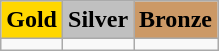<table class="wikitable">
<tr>
<td align=center bgcolor=gold> <strong>Gold</strong></td>
<td align=center bgcolor=silver> <strong>Silver</strong></td>
<td align=center bgcolor=cc9966> <strong>Bronze</strong></td>
</tr>
<tr>
<td></td>
<td></td>
<td></td>
</tr>
</table>
